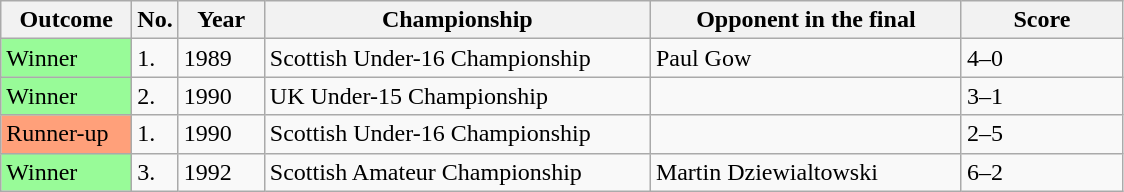<table class="sortable wikitable">
<tr>
<th width="80">Outcome</th>
<th width="20">No.</th>
<th width="50">Year</th>
<th width="250">Championship</th>
<th width="200">Opponent in the final</th>
<th width="100">Score</th>
</tr>
<tr>
<td style="background:#98FB98">Winner</td>
<td>1.</td>
<td>1989</td>
<td>Scottish Under-16 Championship</td>
<td> Paul Gow</td>
<td>4–0</td>
</tr>
<tr>
<td style="background:#98FB98">Winner</td>
<td>2.</td>
<td>1990</td>
<td>UK Under-15 Championship</td>
<td> </td>
<td>3–1</td>
</tr>
<tr>
<td style="background:#ffa07a;">Runner-up</td>
<td>1.</td>
<td>1990</td>
<td>Scottish Under-16 Championship</td>
<td> </td>
<td>2–5</td>
</tr>
<tr>
<td style="background:#98FB98">Winner</td>
<td>3.</td>
<td>1992</td>
<td>Scottish Amateur Championship</td>
<td> Martin Dziewialtowski</td>
<td>6–2</td>
</tr>
</table>
